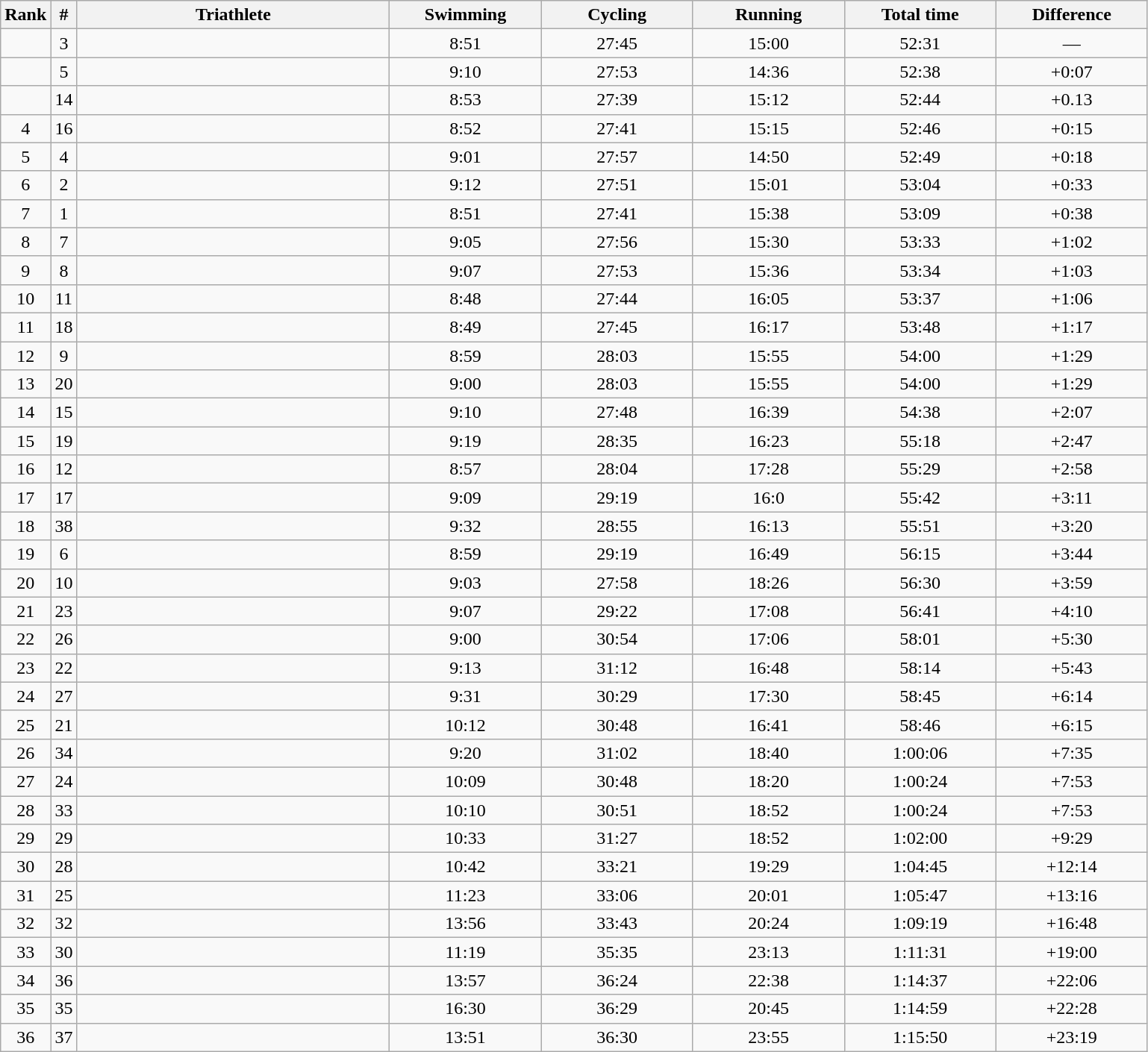<table class="wikitable sortable" style="text-align:center">
<tr>
<th>Rank</th>
<th>#</th>
<th style="width:17em">Triathlete</th>
<th style="width:8em">Swimming</th>
<th style="width:8em">Cycling</th>
<th style="width:8em">Running</th>
<th style="width:8em">Total time</th>
<th style="width:8em">Difference</th>
</tr>
<tr>
<td></td>
<td>3</td>
<td align=left></td>
<td>8:51</td>
<td>27:45</td>
<td>15:00</td>
<td>52:31</td>
<td>—</td>
</tr>
<tr>
<td></td>
<td>5</td>
<td align=left></td>
<td>9:10</td>
<td>27:53</td>
<td>14:36</td>
<td>52:38</td>
<td>+0:07</td>
</tr>
<tr>
<td></td>
<td>14</td>
<td align=left></td>
<td>8:53</td>
<td>27:39</td>
<td>15:12</td>
<td>52:44</td>
<td>+0.13</td>
</tr>
<tr>
<td>4</td>
<td>16</td>
<td align=left></td>
<td>8:52</td>
<td>27:41</td>
<td>15:15</td>
<td>52:46</td>
<td>+0:15</td>
</tr>
<tr>
<td>5</td>
<td>4</td>
<td align=left></td>
<td>9:01</td>
<td>27:57</td>
<td>14:50</td>
<td>52:49</td>
<td>+0:18</td>
</tr>
<tr>
<td>6</td>
<td>2</td>
<td align=left></td>
<td>9:12</td>
<td>27:51</td>
<td>15:01</td>
<td>53:04</td>
<td>+0:33</td>
</tr>
<tr>
<td>7</td>
<td>1</td>
<td align=left></td>
<td>8:51</td>
<td>27:41</td>
<td>15:38</td>
<td>53:09</td>
<td>+0:38</td>
</tr>
<tr>
<td>8</td>
<td>7</td>
<td align=left></td>
<td>9:05</td>
<td>27:56</td>
<td>15:30</td>
<td>53:33</td>
<td>+1:02</td>
</tr>
<tr>
<td>9</td>
<td>8</td>
<td align=left></td>
<td>9:07</td>
<td>27:53</td>
<td>15:36</td>
<td>53:34</td>
<td>+1:03</td>
</tr>
<tr>
<td>10</td>
<td>11</td>
<td align=left></td>
<td>8:48</td>
<td>27:44</td>
<td>16:05</td>
<td>53:37</td>
<td>+1:06</td>
</tr>
<tr>
<td>11</td>
<td>18</td>
<td align=left></td>
<td>8:49</td>
<td>27:45</td>
<td>16:17</td>
<td>53:48</td>
<td>+1:17</td>
</tr>
<tr>
<td>12</td>
<td>9</td>
<td align=left></td>
<td>8:59</td>
<td>28:03</td>
<td>15:55</td>
<td>54:00</td>
<td>+1:29</td>
</tr>
<tr>
<td>13</td>
<td>20</td>
<td align=left></td>
<td>9:00</td>
<td>28:03</td>
<td>15:55</td>
<td>54:00</td>
<td>+1:29</td>
</tr>
<tr>
<td>14</td>
<td>15</td>
<td align=left></td>
<td>9:10</td>
<td>27:48</td>
<td>16:39</td>
<td>54:38</td>
<td>+2:07</td>
</tr>
<tr>
<td>15</td>
<td>19</td>
<td align=left></td>
<td>9:19</td>
<td>28:35</td>
<td>16:23</td>
<td>55:18</td>
<td>+2:47</td>
</tr>
<tr>
<td>16</td>
<td>12</td>
<td align=left></td>
<td>8:57</td>
<td>28:04</td>
<td>17:28</td>
<td>55:29</td>
<td>+2:58</td>
</tr>
<tr>
<td>17</td>
<td>17</td>
<td align=left></td>
<td>9:09</td>
<td>29:19</td>
<td>16:0</td>
<td>55:42</td>
<td>+3:11</td>
</tr>
<tr>
<td>18</td>
<td>38</td>
<td align=left></td>
<td>9:32</td>
<td>28:55</td>
<td>16:13</td>
<td>55:51</td>
<td>+3:20</td>
</tr>
<tr>
<td>19</td>
<td>6</td>
<td align=left></td>
<td>8:59</td>
<td>29:19</td>
<td>16:49</td>
<td>56:15</td>
<td>+3:44</td>
</tr>
<tr>
<td>20</td>
<td>10</td>
<td align=left></td>
<td>9:03</td>
<td>27:58</td>
<td>18:26</td>
<td>56:30</td>
<td>+3:59</td>
</tr>
<tr>
<td>21</td>
<td>23</td>
<td align=left></td>
<td>9:07</td>
<td>29:22</td>
<td>17:08</td>
<td>56:41</td>
<td>+4:10</td>
</tr>
<tr>
<td>22</td>
<td>26</td>
<td align=left></td>
<td>9:00</td>
<td>30:54</td>
<td>17:06</td>
<td>58:01</td>
<td>+5:30</td>
</tr>
<tr>
<td>23</td>
<td>22</td>
<td align=left></td>
<td>9:13</td>
<td>31:12</td>
<td>16:48</td>
<td>58:14</td>
<td>+5:43</td>
</tr>
<tr>
<td>24</td>
<td>27</td>
<td align=left></td>
<td>9:31</td>
<td>30:29</td>
<td>17:30</td>
<td>58:45</td>
<td>+6:14</td>
</tr>
<tr>
<td>25</td>
<td>21</td>
<td align=left></td>
<td>10:12</td>
<td>30:48</td>
<td>16:41</td>
<td>58:46</td>
<td>+6:15</td>
</tr>
<tr>
<td>26</td>
<td>34</td>
<td align=left></td>
<td>9:20</td>
<td>31:02</td>
<td>18:40</td>
<td>1:00:06</td>
<td>+7:35</td>
</tr>
<tr>
<td>27</td>
<td>24</td>
<td align=left></td>
<td>10:09</td>
<td>30:48</td>
<td>18:20</td>
<td>1:00:24</td>
<td>+7:53</td>
</tr>
<tr>
<td>28</td>
<td>33</td>
<td align=left></td>
<td>10:10</td>
<td>30:51</td>
<td>18:52</td>
<td>1:00:24</td>
<td>+7:53</td>
</tr>
<tr>
<td>29</td>
<td>29</td>
<td align=left></td>
<td>10:33</td>
<td>31:27</td>
<td>18:52</td>
<td>1:02:00</td>
<td>+9:29</td>
</tr>
<tr>
<td>30</td>
<td>28</td>
<td align=left></td>
<td>10:42</td>
<td>33:21</td>
<td>19:29</td>
<td>1:04:45</td>
<td>+12:14</td>
</tr>
<tr>
<td>31</td>
<td>25</td>
<td align=left></td>
<td>11:23</td>
<td>33:06</td>
<td>20:01</td>
<td>1:05:47</td>
<td>+13:16</td>
</tr>
<tr>
<td>32</td>
<td>32</td>
<td align=left></td>
<td>13:56</td>
<td>33:43</td>
<td>20:24</td>
<td>1:09:19</td>
<td>+16:48</td>
</tr>
<tr>
<td>33</td>
<td>30</td>
<td align=left></td>
<td>11:19</td>
<td>35:35</td>
<td>23:13</td>
<td>1:11:31</td>
<td>+19:00</td>
</tr>
<tr>
<td>34</td>
<td>36</td>
<td align=left></td>
<td>13:57</td>
<td>36:24</td>
<td>22:38</td>
<td>1:14:37</td>
<td>+22:06</td>
</tr>
<tr>
<td>35</td>
<td>35</td>
<td align=left></td>
<td>16:30</td>
<td>36:29</td>
<td>20:45</td>
<td>1:14:59</td>
<td>+22:28</td>
</tr>
<tr>
<td>36</td>
<td>37</td>
<td align=left></td>
<td>13:51</td>
<td>36:30</td>
<td>23:55</td>
<td>1:15:50</td>
<td>+23:19</td>
</tr>
</table>
